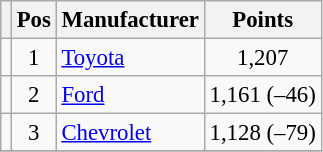<table class="wikitable" style="font-size: 95%">
<tr>
<th></th>
<th>Pos</th>
<th>Manufacturer</th>
<th>Points</th>
</tr>
<tr>
<td align="left"></td>
<td style="text-align:center;">1</td>
<td><a href='#'>Toyota</a></td>
<td style="text-align:center;">1,207</td>
</tr>
<tr>
<td align="left"></td>
<td style="text-align:center;">2</td>
<td><a href='#'>Ford</a></td>
<td style="text-align:center;">1,161 (–46)</td>
</tr>
<tr>
<td align="left"></td>
<td style="text-align:center;">3</td>
<td><a href='#'>Chevrolet</a></td>
<td style="text-align:center;">1,128 (–79)</td>
</tr>
<tr class="sortbottom">
</tr>
</table>
